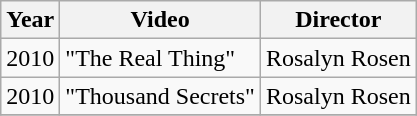<table class="wikitable">
<tr>
<th>Year</th>
<th>Video</th>
<th>Director</th>
</tr>
<tr>
<td>2010</td>
<td>"The Real Thing"</td>
<td>Rosalyn Rosen</td>
</tr>
<tr>
<td>2010</td>
<td>"Thousand Secrets"</td>
<td>Rosalyn Rosen</td>
</tr>
<tr>
</tr>
</table>
